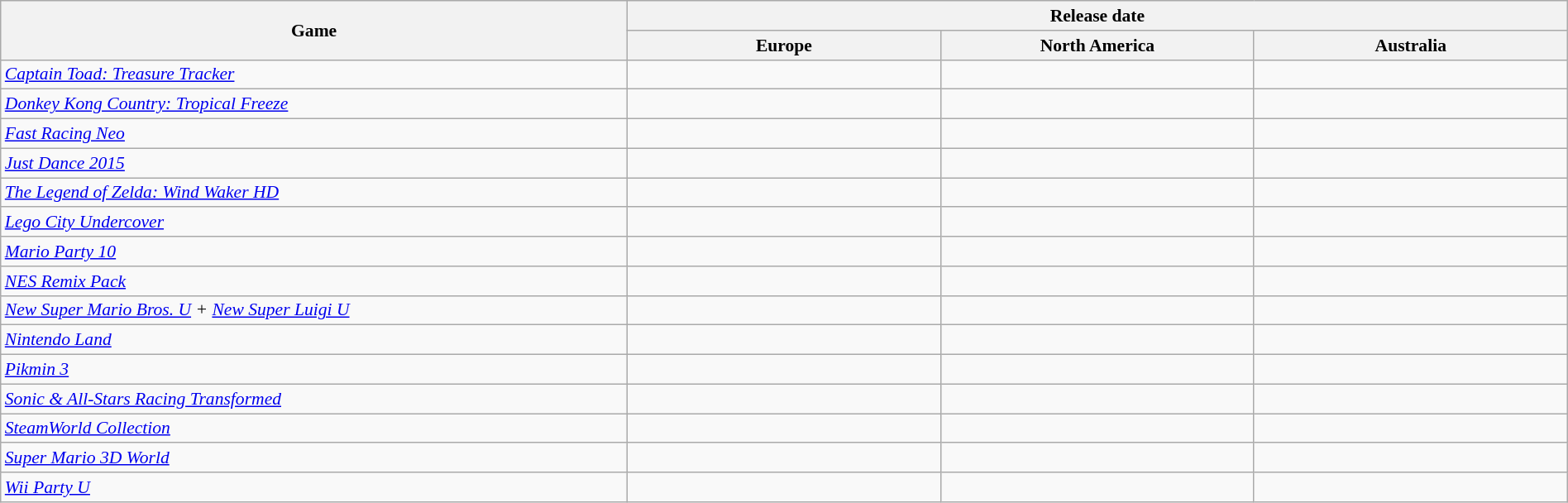<table class="wikitable sortable" style="width: 100%; font-size: 90%">
<tr>
<th width=40% rowspan=2>Game</th>
<th width=60% colspan=3>Release date</th>
</tr>
<tr>
<th width=20%>Europe</th>
<th width=20%>North America</th>
<th width=20%>Australia</th>
</tr>
<tr>
<td><em><a href='#'>Captain Toad: Treasure Tracker</a></em></td>
<td></td>
<td></td>
<td></td>
</tr>
<tr>
<td><em><a href='#'>Donkey Kong Country: Tropical Freeze</a></em></td>
<td></td>
<td></td>
<td></td>
</tr>
<tr>
<td><em><a href='#'>Fast Racing Neo</a></em></td>
<td></td>
<td></td>
<td></td>
</tr>
<tr>
<td><em><a href='#'>Just Dance 2015</a></em></td>
<td></td>
<td></td>
<td></td>
</tr>
<tr>
<td data-sort-value="Legend of Zelda: Wind Waker HD, The"><em><a href='#'>The Legend of Zelda: Wind Waker HD</a></em></td>
<td></td>
<td></td>
<td></td>
</tr>
<tr>
<td><em><a href='#'>Lego City Undercover</a></em></td>
<td></td>
<td></td>
<td></td>
</tr>
<tr>
<td><em><a href='#'>Mario Party 10</a></em></td>
<td></td>
<td></td>
<td></td>
</tr>
<tr>
<td><em><a href='#'>NES Remix Pack</a></em></td>
<td></td>
<td></td>
<td></td>
</tr>
<tr>
<td><em><a href='#'>New Super Mario Bros. U</a> + <a href='#'>New Super Luigi U</a></em></td>
<td></td>
<td></td>
<td></td>
</tr>
<tr>
<td><em><a href='#'>Nintendo Land</a></em></td>
<td></td>
<td></td>
<td></td>
</tr>
<tr>
<td><em><a href='#'>Pikmin 3</a></em></td>
<td></td>
<td></td>
<td></td>
</tr>
<tr>
<td><em><a href='#'>Sonic & All-Stars Racing Transformed</a></em></td>
<td></td>
<td></td>
<td></td>
</tr>
<tr>
<td><em><a href='#'>SteamWorld Collection</a></em></td>
<td></td>
<td></td>
<td></td>
</tr>
<tr>
<td><em><a href='#'>Super Mario 3D World</a></em></td>
<td></td>
<td></td>
<td></td>
</tr>
<tr>
<td><em><a href='#'>Wii Party U</a></em></td>
<td></td>
<td></td>
<td></td>
</tr>
</table>
